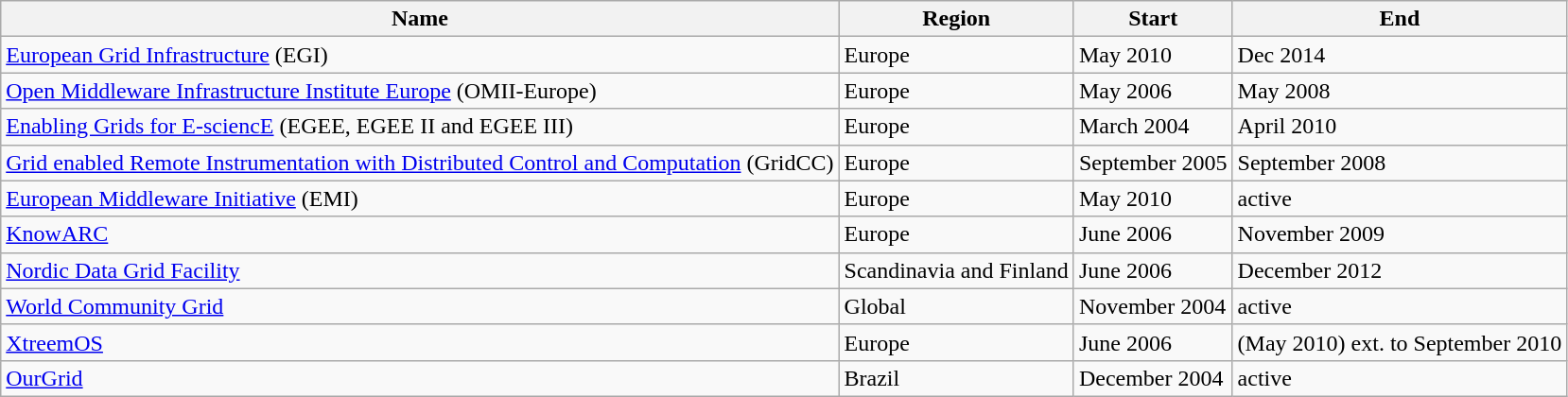<table class="wikitable">
<tr>
<th>Name</th>
<th>Region</th>
<th>Start</th>
<th>End</th>
</tr>
<tr>
<td><a href='#'>European Grid Infrastructure</a> (EGI)</td>
<td>Europe</td>
<td>May 2010</td>
<td>Dec 2014</td>
</tr>
<tr>
<td><a href='#'>Open Middleware Infrastructure Institute Europe</a> (OMII-Europe)</td>
<td>Europe</td>
<td>May 2006</td>
<td>May 2008</td>
</tr>
<tr>
<td><a href='#'>Enabling Grids for E-sciencE</a> (EGEE, EGEE II and EGEE III)</td>
<td>Europe</td>
<td>March 2004</td>
<td>April 2010</td>
</tr>
<tr>
<td><a href='#'>Grid enabled Remote Instrumentation with Distributed Control and Computation</a> (GridCC)</td>
<td>Europe</td>
<td>September 2005</td>
<td>September 2008</td>
</tr>
<tr>
<td><a href='#'>European Middleware Initiative</a> (EMI)</td>
<td>Europe</td>
<td>May 2010</td>
<td>active</td>
</tr>
<tr>
<td><a href='#'>KnowARC</a></td>
<td>Europe</td>
<td>June 2006</td>
<td>November 2009</td>
</tr>
<tr>
<td><a href='#'>Nordic Data Grid Facility</a></td>
<td>Scandinavia and Finland</td>
<td>June 2006</td>
<td>December 2012</td>
</tr>
<tr>
<td><a href='#'>World Community Grid</a></td>
<td>Global</td>
<td>November 2004</td>
<td>active</td>
</tr>
<tr>
<td><a href='#'>XtreemOS</a></td>
<td>Europe</td>
<td>June 2006</td>
<td>(May 2010) ext. to September 2010</td>
</tr>
<tr>
<td><a href='#'>OurGrid</a></td>
<td>Brazil</td>
<td>December 2004</td>
<td>active</td>
</tr>
</table>
